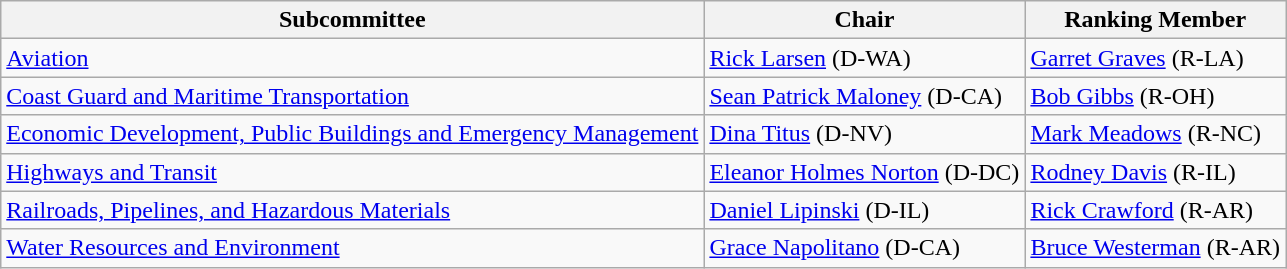<table class="wikitable">
<tr>
<th>Subcommittee</th>
<th>Chair</th>
<th>Ranking Member</th>
</tr>
<tr>
<td><a href='#'>Aviation</a></td>
<td><a href='#'>Rick Larsen</a> (D-WA)</td>
<td><a href='#'>Garret Graves</a> (R-LA)</td>
</tr>
<tr>
<td><a href='#'>Coast Guard and Maritime Transportation</a></td>
<td><a href='#'>Sean Patrick Maloney</a> (D-CA)</td>
<td><a href='#'>Bob Gibbs</a> (R-OH)</td>
</tr>
<tr>
<td><a href='#'>Economic Development, Public Buildings and Emergency Management</a></td>
<td><a href='#'>Dina Titus</a> (D-NV)</td>
<td><a href='#'>Mark Meadows</a> (R-NC)</td>
</tr>
<tr>
<td><a href='#'>Highways and Transit</a></td>
<td><a href='#'>Eleanor Holmes Norton</a> (D-DC)</td>
<td><a href='#'>Rodney Davis</a> (R-IL)</td>
</tr>
<tr>
<td><a href='#'>Railroads, Pipelines, and Hazardous Materials</a></td>
<td><a href='#'>Daniel Lipinski</a> (D-IL)</td>
<td><a href='#'>Rick Crawford</a> (R-AR)</td>
</tr>
<tr>
<td><a href='#'>Water Resources and Environment</a></td>
<td><a href='#'>Grace Napolitano</a> (D-CA)</td>
<td><a href='#'>Bruce Westerman</a> (R-AR)</td>
</tr>
</table>
